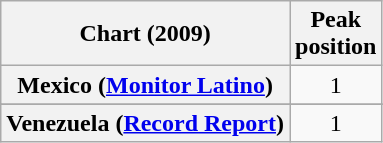<table class="wikitable sortable plainrowheaders" style="text-align:center">
<tr>
<th>Chart (2009)</th>
<th>Peak<br>position</th>
</tr>
<tr>
<th scope="row">Mexico (<a href='#'>Monitor Latino</a>)</th>
<td>1</td>
</tr>
<tr>
</tr>
<tr>
</tr>
<tr>
</tr>
<tr>
</tr>
<tr>
</tr>
<tr>
<th scope="row">Venezuela (<a href='#'>Record Report</a>)</th>
<td>1</td>
</tr>
</table>
